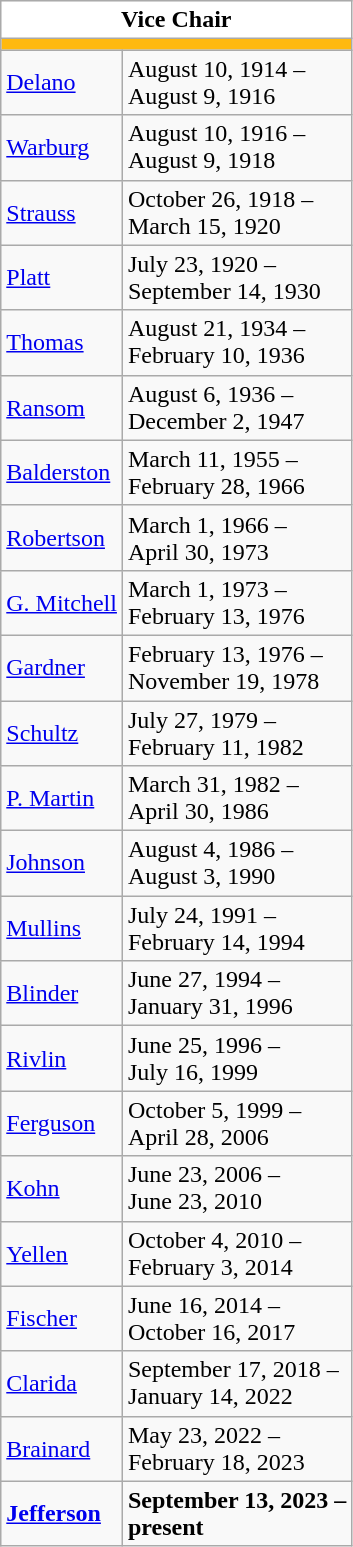<table class="wikitable">
<tr>
<th colspan="2" style="background:#fff;">Vice Chair</th>
</tr>
<tr>
<td colspan="2" style="background: #FFB90F;"></td>
</tr>
<tr>
<td><a href='#'>Delano</a></td>
<td>August 10, 1914 –<br>August 9, 1916</td>
</tr>
<tr>
<td><a href='#'>Warburg</a></td>
<td>August 10, 1916 –<br>August 9, 1918</td>
</tr>
<tr>
<td><a href='#'>Strauss</a></td>
<td>October 26, 1918 –<br>March 15, 1920</td>
</tr>
<tr>
<td><a href='#'>Platt</a></td>
<td>July 23, 1920 –<br>September 14, 1930</td>
</tr>
<tr>
<td><a href='#'>Thomas</a></td>
<td>August 21, 1934 –<br>February 10, 1936</td>
</tr>
<tr>
<td><a href='#'>Ransom</a></td>
<td>August 6, 1936 –<br>December 2, 1947</td>
</tr>
<tr>
<td><a href='#'>Balderston</a></td>
<td>March 11, 1955 –<br>February 28, 1966</td>
</tr>
<tr>
<td><a href='#'>Robertson</a></td>
<td>March 1, 1966 –<br>April 30, 1973</td>
</tr>
<tr>
<td><a href='#'>G. Mitchell</a></td>
<td>March 1, 1973 –<br>February 13, 1976</td>
</tr>
<tr>
<td><a href='#'>Gardner</a></td>
<td>February 13, 1976 –<br>November 19, 1978</td>
</tr>
<tr>
<td><a href='#'>Schultz</a></td>
<td>July 27, 1979 –<br>February 11, 1982</td>
</tr>
<tr>
<td><a href='#'>P. Martin</a></td>
<td>March 31, 1982 –<br>April 30, 1986</td>
</tr>
<tr>
<td><a href='#'>Johnson</a></td>
<td>August 4, 1986 –<br>August 3, 1990</td>
</tr>
<tr>
<td><a href='#'>Mullins</a></td>
<td>July 24, 1991 –<br>February 14, 1994</td>
</tr>
<tr>
<td><a href='#'>Blinder</a></td>
<td>June 27, 1994 –<br>January 31, 1996</td>
</tr>
<tr>
<td><a href='#'>Rivlin</a></td>
<td>June 25, 1996 –<br>July 16, 1999</td>
</tr>
<tr>
<td><a href='#'>Ferguson</a></td>
<td>October 5, 1999 –<br>April 28, 2006</td>
</tr>
<tr>
<td><a href='#'>Kohn</a></td>
<td>June 23, 2006 –<br>June 23, 2010</td>
</tr>
<tr>
<td><a href='#'>Yellen</a></td>
<td>October 4, 2010 –<br>February 3, 2014</td>
</tr>
<tr>
<td><a href='#'>Fischer</a></td>
<td>June 16, 2014 –<br>October 16, 2017</td>
</tr>
<tr>
<td><a href='#'>Clarida</a></td>
<td>September 17, 2018 –<br>January 14, 2022</td>
</tr>
<tr>
<td><a href='#'>Brainard</a></td>
<td>May 23, 2022 –<br>February 18, 2023</td>
</tr>
<tr>
<td><strong><a href='#'>Jefferson</a></strong></td>
<td><strong>September 13, 2023 –<br>present</strong></td>
</tr>
</table>
